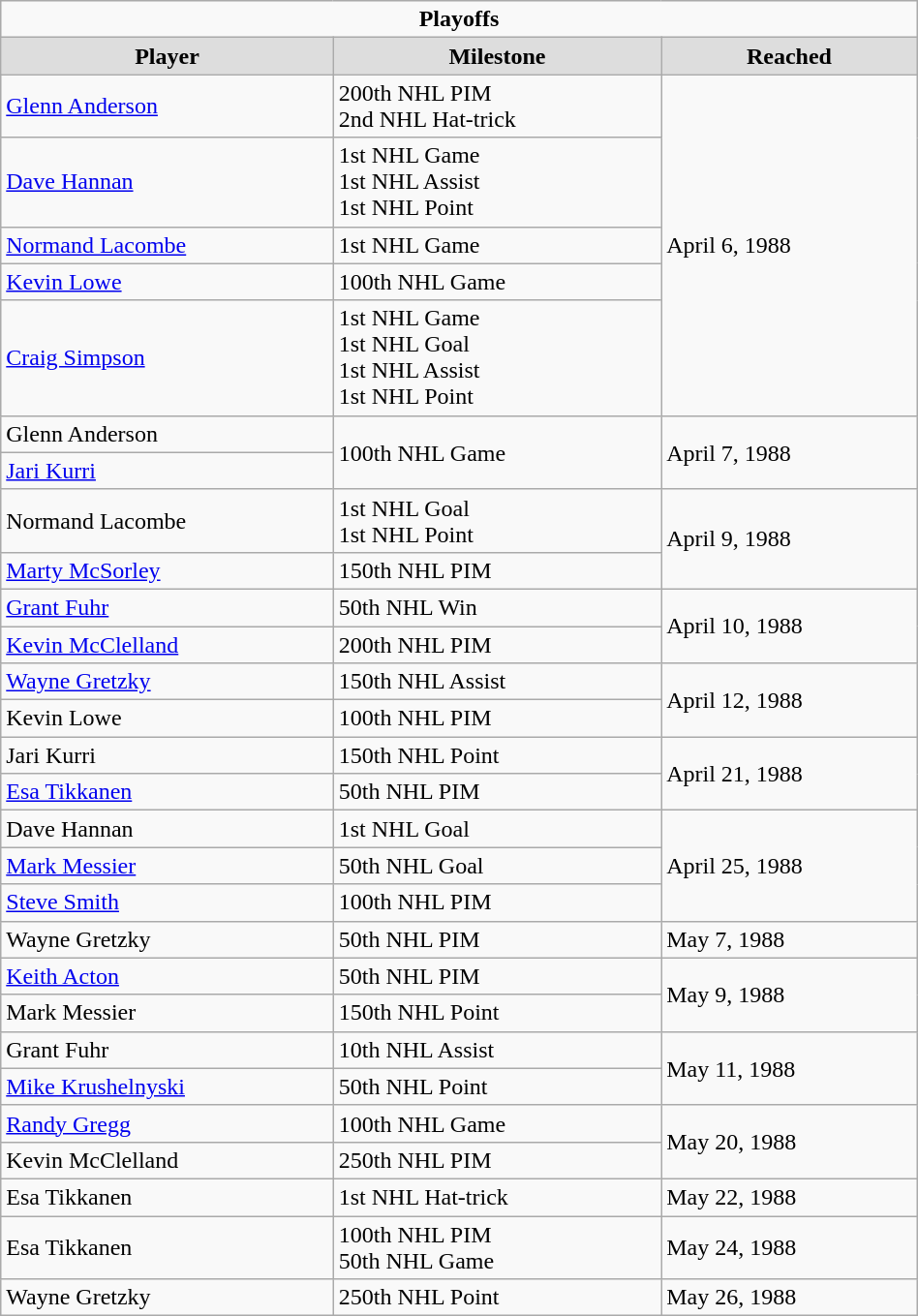<table class="wikitable" style="width:50%;">
<tr>
<td colspan="10" style="text-align:center;"><strong>Playoffs</strong></td>
</tr>
<tr style="text-align:center; background:#ddd;">
<td><strong>Player</strong></td>
<td><strong>Milestone</strong></td>
<td><strong>Reached</strong></td>
</tr>
<tr>
<td><a href='#'>Glenn Anderson</a></td>
<td>200th NHL PIM<br>2nd NHL Hat-trick</td>
<td rowspan="5">April 6, 1988</td>
</tr>
<tr>
<td><a href='#'>Dave Hannan</a></td>
<td>1st NHL Game<br>1st NHL Assist<br>1st NHL Point</td>
</tr>
<tr>
<td><a href='#'>Normand Lacombe</a></td>
<td>1st NHL Game</td>
</tr>
<tr>
<td><a href='#'>Kevin Lowe</a></td>
<td>100th NHL Game</td>
</tr>
<tr>
<td><a href='#'>Craig Simpson</a></td>
<td>1st NHL Game<br>1st NHL Goal<br>1st NHL Assist<br>1st NHL Point</td>
</tr>
<tr>
<td>Glenn Anderson</td>
<td rowspan="2">100th NHL Game</td>
<td rowspan="2">April 7, 1988</td>
</tr>
<tr>
<td><a href='#'>Jari Kurri</a></td>
</tr>
<tr>
<td>Normand Lacombe</td>
<td>1st NHL Goal<br>1st NHL Point</td>
<td rowspan="2">April 9, 1988</td>
</tr>
<tr>
<td><a href='#'>Marty McSorley</a></td>
<td>150th NHL PIM</td>
</tr>
<tr>
<td><a href='#'>Grant Fuhr</a></td>
<td>50th NHL Win</td>
<td rowspan="2">April 10, 1988</td>
</tr>
<tr>
<td><a href='#'>Kevin McClelland</a></td>
<td>200th NHL PIM</td>
</tr>
<tr>
<td><a href='#'>Wayne Gretzky</a></td>
<td>150th NHL Assist</td>
<td rowspan="2">April 12, 1988</td>
</tr>
<tr>
<td>Kevin Lowe</td>
<td>100th NHL PIM</td>
</tr>
<tr>
<td>Jari Kurri</td>
<td>150th NHL Point</td>
<td rowspan="2">April 21, 1988</td>
</tr>
<tr>
<td><a href='#'>Esa Tikkanen</a></td>
<td>50th NHL PIM</td>
</tr>
<tr>
<td>Dave Hannan</td>
<td>1st NHL Goal</td>
<td rowspan="3">April 25, 1988</td>
</tr>
<tr>
<td><a href='#'>Mark Messier</a></td>
<td>50th NHL Goal</td>
</tr>
<tr>
<td><a href='#'>Steve Smith</a></td>
<td>100th NHL PIM</td>
</tr>
<tr>
<td>Wayne Gretzky</td>
<td>50th NHL PIM</td>
<td>May 7, 1988</td>
</tr>
<tr>
<td><a href='#'>Keith Acton</a></td>
<td>50th NHL PIM</td>
<td rowspan="2">May 9, 1988</td>
</tr>
<tr>
<td>Mark Messier</td>
<td>150th NHL Point</td>
</tr>
<tr>
<td>Grant Fuhr</td>
<td>10th NHL Assist</td>
<td rowspan="2">May 11, 1988</td>
</tr>
<tr>
<td><a href='#'>Mike Krushelnyski</a></td>
<td>50th NHL Point</td>
</tr>
<tr>
<td><a href='#'>Randy Gregg</a></td>
<td>100th NHL Game</td>
<td rowspan="2">May 20, 1988</td>
</tr>
<tr>
<td>Kevin McClelland</td>
<td>250th NHL PIM</td>
</tr>
<tr>
<td>Esa Tikkanen</td>
<td>1st NHL Hat-trick</td>
<td>May 22, 1988</td>
</tr>
<tr>
<td>Esa Tikkanen</td>
<td>100th NHL PIM<br>50th NHL Game</td>
<td>May 24, 1988</td>
</tr>
<tr>
<td>Wayne Gretzky</td>
<td>250th NHL Point</td>
<td>May 26, 1988</td>
</tr>
</table>
